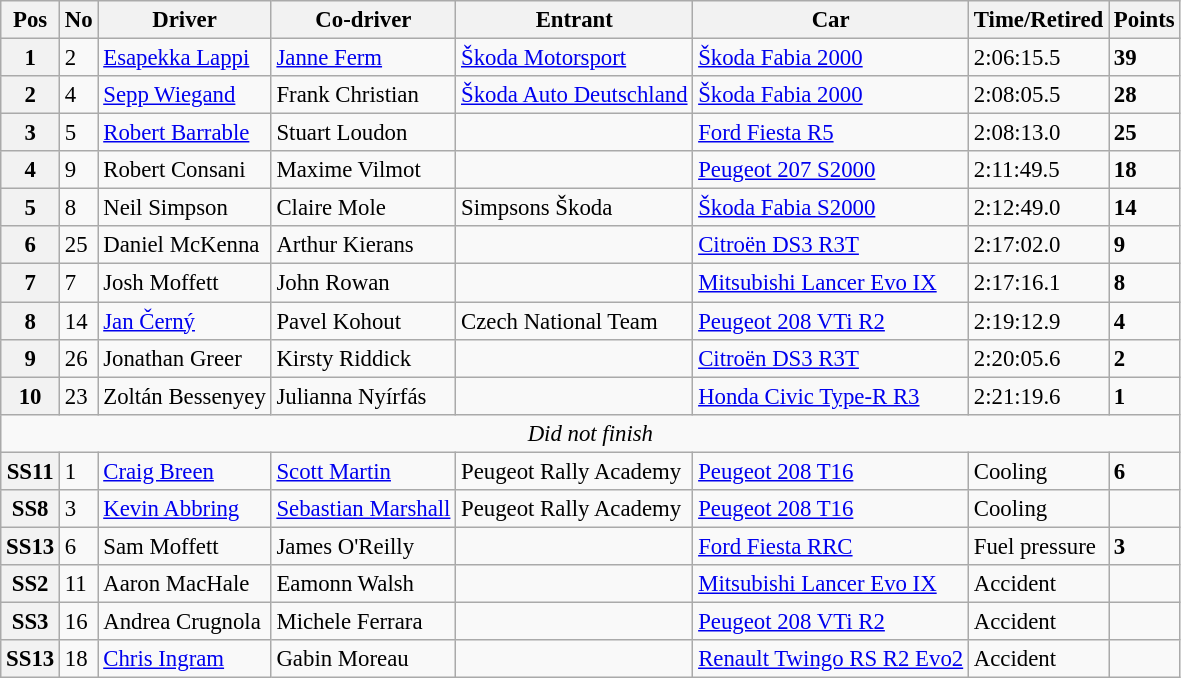<table class="wikitable" style="font-size: 95%">
<tr>
<th>Pos</th>
<th>No</th>
<th>Driver</th>
<th>Co-driver</th>
<th>Entrant</th>
<th>Car</th>
<th>Time/Retired</th>
<th>Points</th>
</tr>
<tr>
<th>1</th>
<td>2</td>
<td> <a href='#'>Esapekka Lappi</a></td>
<td> <a href='#'>Janne Ferm</a></td>
<td><a href='#'>Škoda Motorsport</a></td>
<td><a href='#'>Škoda Fabia 2000</a></td>
<td>2:06:15.5</td>
<td><strong>39</strong></td>
</tr>
<tr>
<th>2</th>
<td>4</td>
<td> <a href='#'>Sepp Wiegand</a></td>
<td> Frank Christian</td>
<td><a href='#'>Škoda Auto Deutschland</a></td>
<td><a href='#'>Škoda Fabia 2000</a></td>
<td>2:08:05.5</td>
<td><strong>28</strong></td>
</tr>
<tr>
<th>3</th>
<td>5</td>
<td> <a href='#'>Robert Barrable</a></td>
<td> Stuart Loudon</td>
<td></td>
<td><a href='#'>Ford Fiesta R5</a></td>
<td>2:08:13.0</td>
<td><strong>25</strong></td>
</tr>
<tr>
<th>4</th>
<td>9</td>
<td> Robert Consani</td>
<td> Maxime Vilmot</td>
<td></td>
<td><a href='#'>Peugeot 207 S2000</a></td>
<td>2:11:49.5</td>
<td><strong>18</strong></td>
</tr>
<tr>
<th>5</th>
<td>8</td>
<td> Neil Simpson</td>
<td> Claire Mole</td>
<td>Simpsons Škoda</td>
<td><a href='#'>Škoda Fabia S2000</a></td>
<td>2:12:49.0</td>
<td><strong>14</strong></td>
</tr>
<tr>
<th>6</th>
<td>25</td>
<td> Daniel McKenna</td>
<td> Arthur Kierans</td>
<td></td>
<td><a href='#'>Citroën DS3 R3T</a></td>
<td>2:17:02.0</td>
<td><strong>9</strong></td>
</tr>
<tr>
<th>7</th>
<td>7</td>
<td> Josh Moffett</td>
<td> John Rowan</td>
<td></td>
<td><a href='#'>Mitsubishi Lancer Evo IX</a></td>
<td>2:17:16.1</td>
<td><strong>8</strong></td>
</tr>
<tr>
<th>8</th>
<td>14</td>
<td> <a href='#'>Jan Černý</a></td>
<td> Pavel Kohout</td>
<td>Czech National Team</td>
<td><a href='#'>Peugeot 208 VTi R2</a></td>
<td>2:19:12.9</td>
<td><strong>4</strong></td>
</tr>
<tr>
<th>9</th>
<td>26</td>
<td> Jonathan Greer</td>
<td> Kirsty Riddick</td>
<td></td>
<td><a href='#'>Citroën DS3 R3T</a></td>
<td>2:20:05.6</td>
<td><strong>2</strong></td>
</tr>
<tr>
<th>10</th>
<td>23</td>
<td> Zoltán Bessenyey</td>
<td> Julianna Nyírfás</td>
<td></td>
<td><a href='#'>Honda Civic Type-R R3</a></td>
<td>2:21:19.6</td>
<td><strong>1</strong></td>
</tr>
<tr>
<td colspan=8 align=center><em>Did not finish</em></td>
</tr>
<tr>
<th>SS11</th>
<td>1</td>
<td> <a href='#'>Craig Breen</a></td>
<td> <a href='#'>Scott Martin</a></td>
<td>Peugeot Rally Academy</td>
<td><a href='#'>Peugeot 208 T16</a></td>
<td>Cooling</td>
<td><strong>6</strong></td>
</tr>
<tr>
<th>SS8</th>
<td>3</td>
<td> <a href='#'>Kevin Abbring</a></td>
<td> <a href='#'>Sebastian Marshall</a></td>
<td>Peugeot Rally Academy</td>
<td><a href='#'>Peugeot 208 T16</a></td>
<td>Cooling</td>
<td></td>
</tr>
<tr>
<th>SS13</th>
<td>6</td>
<td> Sam Moffett</td>
<td> James O'Reilly</td>
<td></td>
<td><a href='#'>Ford Fiesta RRC</a></td>
<td>Fuel pressure</td>
<td><strong>3</strong></td>
</tr>
<tr>
<th>SS2</th>
<td>11</td>
<td> Aaron MacHale</td>
<td> Eamonn Walsh</td>
<td></td>
<td><a href='#'>Mitsubishi Lancer Evo IX</a></td>
<td>Accident</td>
<td></td>
</tr>
<tr>
<th>SS3</th>
<td>16</td>
<td> Andrea Crugnola</td>
<td> Michele Ferrara</td>
<td></td>
<td><a href='#'>Peugeot 208 VTi R2</a></td>
<td>Accident</td>
<td></td>
</tr>
<tr>
<th>SS13</th>
<td>18</td>
<td> <a href='#'>Chris Ingram</a></td>
<td> Gabin Moreau</td>
<td></td>
<td><a href='#'>Renault Twingo RS R2 Evo2</a></td>
<td>Accident</td>
<td></td>
</tr>
</table>
